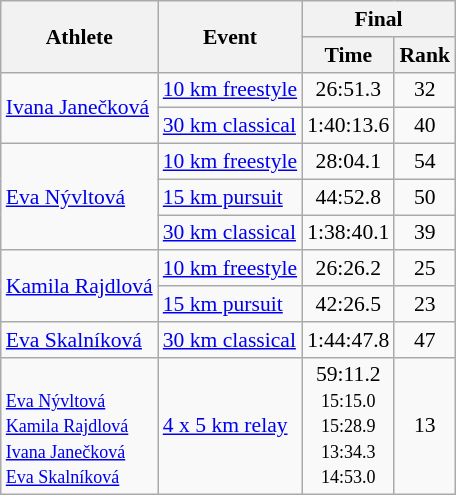<table class="wikitable" style="font-size:90%">
<tr>
<th rowspan="2">Athlete</th>
<th rowspan="2">Event</th>
<th colspan="2">Final</th>
</tr>
<tr>
<th>Time</th>
<th>Rank</th>
</tr>
<tr align=center>
<td rowspan=2 align=left><a href='#'>Ivana Janečková</a></td>
<td align=left><a href='#'>10 km freestyle</a></td>
<td>26:51.3</td>
<td>32</td>
</tr>
<tr align=center>
<td align=left><a href='#'>30 km classical</a></td>
<td>1:40:13.6</td>
<td>40</td>
</tr>
<tr align=center>
<td rowspan=3 align=left><a href='#'>Eva Nývltová</a></td>
<td align=left><a href='#'>10 km freestyle</a></td>
<td>28:04.1</td>
<td>54</td>
</tr>
<tr align=center>
<td align=left><a href='#'>15 km pursuit</a></td>
<td>44:52.8</td>
<td>50</td>
</tr>
<tr align=center>
<td align=left><a href='#'>30 km classical</a></td>
<td>1:38:40.1</td>
<td>39</td>
</tr>
<tr align=center>
<td rowspan=2 align=left><a href='#'>Kamila Rajdlová</a></td>
<td align=left><a href='#'>10 km freestyle</a></td>
<td>26:26.2</td>
<td>25</td>
</tr>
<tr align=center>
<td align=left><a href='#'>15 km pursuit</a></td>
<td>42:26.5</td>
<td>23</td>
</tr>
<tr align=center>
<td align=left><a href='#'>Eva Skalníková</a></td>
<td align=left><a href='#'>30 km classical</a></td>
<td>1:44:47.8</td>
<td>47</td>
</tr>
<tr align=center>
<td align=left><br><small><a href='#'>Eva Nývltová</a><br><a href='#'>Kamila Rajdlová</a><br><a href='#'>Ivana Janečková</a><br><a href='#'>Eva Skalníková</a></small></td>
<td align=left><a href='#'>4 x 5 km relay</a></td>
<td>59:11.2<small><br> 15:15.0 <br> 15:28.9 <br> 13:34.3 <br> 14:53.0</small></td>
<td>13</td>
</tr>
</table>
